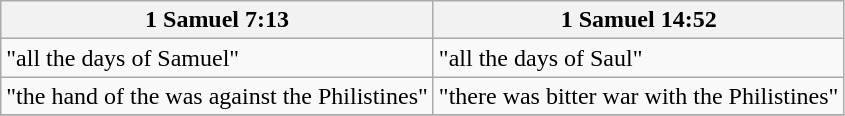<table class=wikitable>
<tr>
<th>1 Samuel 7:13</th>
<th>1 Samuel 14:52</th>
</tr>
<tr>
<td>"all the days of Samuel"</td>
<td>"all the days of Saul"</td>
</tr>
<tr>
<td>"the hand of the  was against the Philistines"</td>
<td>"there was bitter war with the Philistines"</td>
</tr>
<tr>
</tr>
</table>
